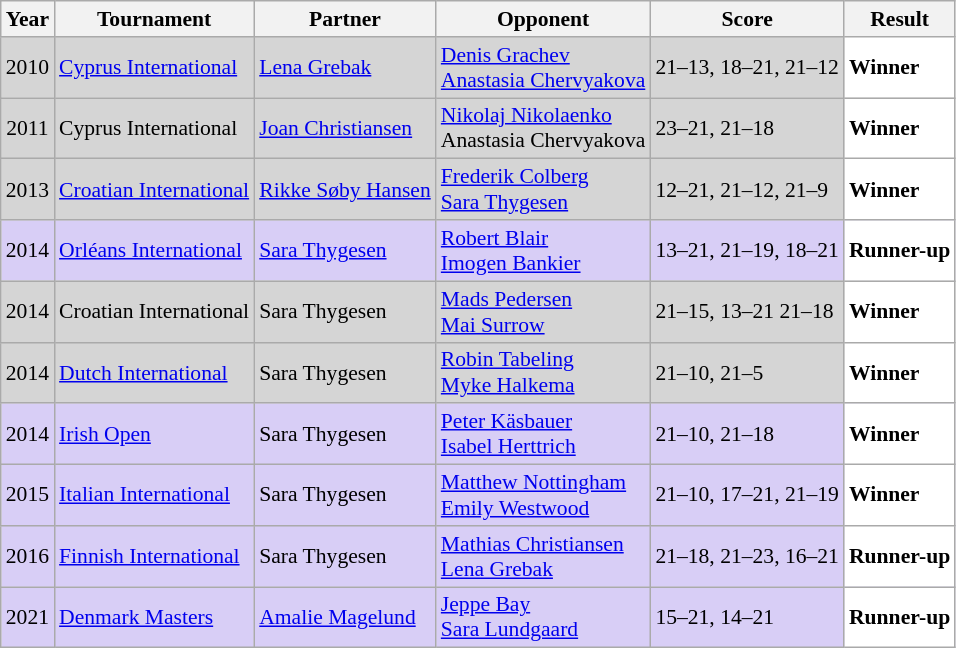<table class="sortable wikitable" style="font-size: 90%;">
<tr>
<th>Year</th>
<th>Tournament</th>
<th>Partner</th>
<th>Opponent</th>
<th>Score</th>
<th>Result</th>
</tr>
<tr style="background:#D5D5D5">
<td align="center">2010</td>
<td align="left"><a href='#'>Cyprus International</a></td>
<td align="left"> <a href='#'>Lena Grebak</a></td>
<td align="left"> <a href='#'>Denis Grachev</a><br> <a href='#'>Anastasia Chervyakova</a></td>
<td align="left">21–13, 18–21, 21–12</td>
<td style="text-align:left; background:white"> <strong>Winner</strong></td>
</tr>
<tr style="background:#D5D5D5">
<td align="center">2011</td>
<td align="left">Cyprus International</td>
<td align="left"> <a href='#'>Joan Christiansen</a></td>
<td align="left"> <a href='#'>Nikolaj Nikolaenko</a><br> Anastasia Chervyakova</td>
<td align="left">23–21, 21–18</td>
<td style="text-align:left; background:white"> <strong>Winner</strong></td>
</tr>
<tr style="background:#D5D5D5">
<td align="center">2013</td>
<td align="left"><a href='#'>Croatian International</a></td>
<td align="left"> <a href='#'>Rikke Søby Hansen</a></td>
<td align="left"> <a href='#'>Frederik Colberg</a><br> <a href='#'>Sara Thygesen</a></td>
<td align="left">12–21, 21–12, 21–9</td>
<td style="text-align:left; background:white"> <strong>Winner</strong></td>
</tr>
<tr style="background:#D8CEF6">
<td align="center">2014</td>
<td align="left"><a href='#'>Orléans International</a></td>
<td align="left"> <a href='#'>Sara Thygesen</a></td>
<td align="left"> <a href='#'>Robert Blair</a><br> <a href='#'>Imogen Bankier</a></td>
<td align="left">13–21, 21–19, 18–21</td>
<td style="text-align:left; background:white"> <strong>Runner-up</strong></td>
</tr>
<tr style="background:#D5D5D5">
<td align="center">2014</td>
<td align="left">Croatian International</td>
<td align="left"> Sara Thygesen</td>
<td align="left"> <a href='#'>Mads Pedersen</a><br> <a href='#'>Mai Surrow</a></td>
<td align="left">21–15, 13–21 21–18</td>
<td style="text-align:left; background:white"> <strong>Winner</strong></td>
</tr>
<tr style="background:#D5D5D5">
<td align="center">2014</td>
<td align="left"><a href='#'>Dutch International</a></td>
<td align="left"> Sara Thygesen</td>
<td align="left"> <a href='#'>Robin Tabeling</a><br> <a href='#'>Myke Halkema</a></td>
<td align="left">21–10, 21–5</td>
<td style="text-align:left; background:white"> <strong>Winner</strong></td>
</tr>
<tr style="background:#D8CEF6">
<td align="center">2014</td>
<td align="left"><a href='#'>Irish Open</a></td>
<td align="left"> Sara Thygesen</td>
<td align="left"> <a href='#'>Peter Käsbauer</a><br> <a href='#'>Isabel Herttrich</a></td>
<td align="left">21–10, 21–18</td>
<td style="text-align:left; background:white"> <strong>Winner</strong></td>
</tr>
<tr style="background:#D8CEF6">
<td align="center">2015</td>
<td align="left"><a href='#'>Italian International</a></td>
<td align="left"> Sara Thygesen</td>
<td align="left"> <a href='#'>Matthew Nottingham</a><br> <a href='#'>Emily Westwood</a></td>
<td align="left">21–10, 17–21, 21–19</td>
<td style="text-align:left; background:white"> <strong>Winner</strong></td>
</tr>
<tr style="background:#D8CEF6">
<td align="center">2016</td>
<td align="left"><a href='#'>Finnish International</a></td>
<td align="left"> Sara Thygesen</td>
<td align="left"> <a href='#'>Mathias Christiansen</a><br> <a href='#'>Lena Grebak</a></td>
<td align="left">21–18, 21–23, 16–21</td>
<td style="text-align:left; background:white"> <strong>Runner-up</strong></td>
</tr>
<tr bgcolor="#D8CEF6">
<td align="center">2021</td>
<td align="left"><a href='#'>Denmark Masters</a></td>
<td align="left"> <a href='#'>Amalie Magelund</a></td>
<td align="left"> <a href='#'>Jeppe Bay</a><br> <a href='#'>Sara Lundgaard</a></td>
<td align="left">15–21, 14–21</td>
<td style="text-align:left; background:white"> <strong>Runner-up</strong></td>
</tr>
</table>
